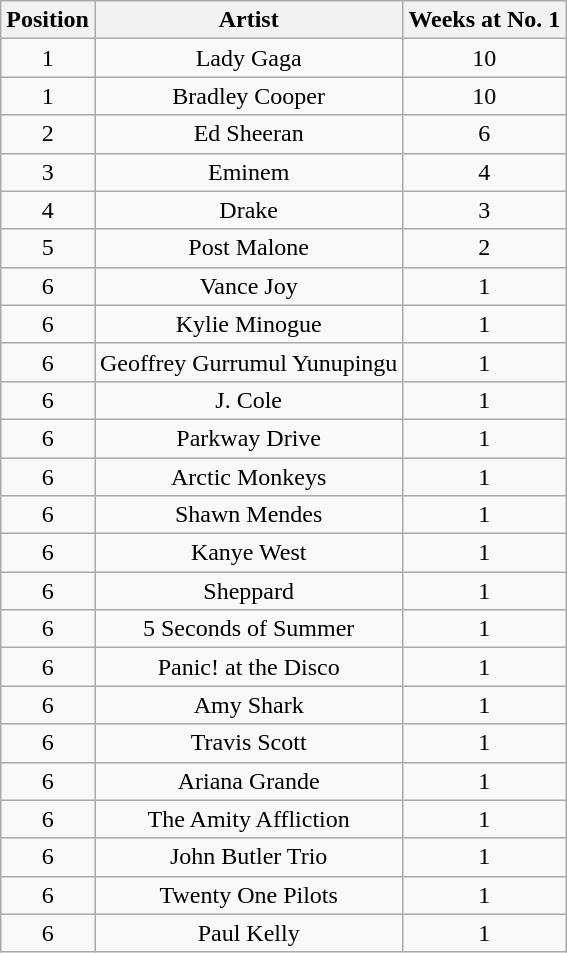<table class="wikitable">
<tr>
<th style="text-align: center;">Position</th>
<th style="text-align: center;">Artist</th>
<th style="text-align: center;">Weeks at No. 1</th>
</tr>
<tr>
<td style="text-align: center;">1</td>
<td style="text-align: center;">Lady Gaga</td>
<td style="text-align: center;">10</td>
</tr>
<tr>
<td style="text-align: center;">1</td>
<td style="text-align: center;">Bradley Cooper</td>
<td style="text-align: center;">10</td>
</tr>
<tr>
<td style="text-align: center;">2</td>
<td style="text-align: center;">Ed Sheeran</td>
<td style="text-align: center;">6</td>
</tr>
<tr>
<td style="text-align: center;">3</td>
<td style="text-align: center;">Eminem</td>
<td style="text-align: center;">4</td>
</tr>
<tr>
<td style="text-align: center;">4</td>
<td style="text-align: center;">Drake</td>
<td style="text-align: center;">3</td>
</tr>
<tr>
<td style="text-align: center;">5</td>
<td style="text-align: center;">Post Malone</td>
<td style="text-align: center;">2</td>
</tr>
<tr>
<td style="text-align: center;">6</td>
<td style="text-align: center;">Vance Joy</td>
<td style="text-align: center;">1</td>
</tr>
<tr>
<td style="text-align: center;">6</td>
<td style="text-align: center;">Kylie Minogue</td>
<td style="text-align: center;">1</td>
</tr>
<tr>
<td style="text-align: center;">6</td>
<td style="text-align: center;">Geoffrey Gurrumul Yunupingu</td>
<td style="text-align: center;">1</td>
</tr>
<tr>
<td style="text-align: center;">6</td>
<td style="text-align: center;">J. Cole</td>
<td style="text-align: center;">1</td>
</tr>
<tr>
<td style="text-align: center;">6</td>
<td style="text-align: center;">Parkway Drive</td>
<td style="text-align: center;">1</td>
</tr>
<tr>
<td style="text-align: center;">6</td>
<td style="text-align: center;">Arctic Monkeys</td>
<td style="text-align: center;">1</td>
</tr>
<tr>
<td style="text-align: center;">6</td>
<td style="text-align: center;">Shawn Mendes</td>
<td style="text-align: center;">1</td>
</tr>
<tr>
<td style="text-align: center;">6</td>
<td style="text-align: center;">Kanye West</td>
<td style="text-align: center;">1</td>
</tr>
<tr>
<td style="text-align: center;">6</td>
<td style="text-align: center;">Sheppard</td>
<td style="text-align: center;">1</td>
</tr>
<tr>
<td style="text-align: center;">6</td>
<td style="text-align: center;">5 Seconds of Summer</td>
<td style="text-align: center;">1</td>
</tr>
<tr>
<td style="text-align: center;">6</td>
<td style="text-align: center;">Panic! at the Disco</td>
<td style="text-align: center;">1</td>
</tr>
<tr>
<td style="text-align: center;">6</td>
<td style="text-align: center;">Amy Shark</td>
<td style="text-align: center;">1</td>
</tr>
<tr>
<td style="text-align: center;">6</td>
<td style="text-align: center;">Travis Scott</td>
<td style="text-align: center;">1</td>
</tr>
<tr>
<td style="text-align: center;">6</td>
<td style="text-align: center;">Ariana Grande</td>
<td style="text-align: center;">1</td>
</tr>
<tr>
<td style="text-align: center;">6</td>
<td style="text-align: center;">The Amity Affliction</td>
<td style="text-align: center;">1</td>
</tr>
<tr>
<td style="text-align: center;">6</td>
<td style="text-align: center;">John Butler Trio</td>
<td style="text-align: center;">1</td>
</tr>
<tr>
<td style="text-align: center;">6</td>
<td style="text-align: center;">Twenty One Pilots</td>
<td style="text-align: center;">1</td>
</tr>
<tr>
<td style="text-align: center;">6</td>
<td style="text-align: center;">Paul Kelly</td>
<td style="text-align: center;">1</td>
</tr>
</table>
